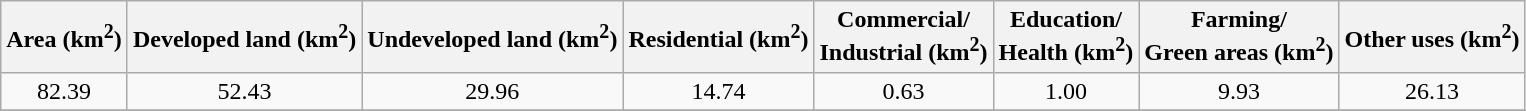<table class="wikitable" style="text-align: center;">
<tr>
<th>Area (km<sup>2</sup>)</th>
<th>Developed land (km<sup>2</sup>)</th>
<th>Undeveloped land (km<sup>2</sup>)</th>
<th>Residential (km<sup>2</sup>)</th>
<th>Commercial/<br> Industrial (km<sup>2</sup>)</th>
<th>Education/<br> Health (km<sup>2</sup>)</th>
<th>Farming/<br> Green areas (km<sup>2</sup>)</th>
<th>Other uses (km<sup>2</sup>)</th>
</tr>
<tr>
<td>82.39</td>
<td>52.43</td>
<td>29.96</td>
<td>14.74</td>
<td>0.63</td>
<td>1.00</td>
<td>9.93</td>
<td>26.13</td>
</tr>
<tr>
</tr>
</table>
